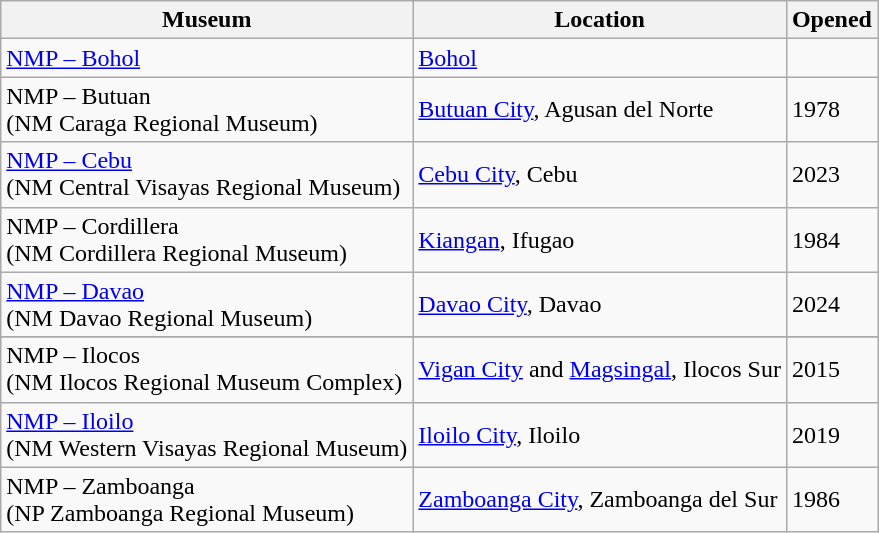<table class="wikitable">
<tr>
<th>Museum</th>
<th>Location</th>
<th>Opened</th>
</tr>
<tr>
<td><a href='#'>NMP – Bohol</a></td>
<td><a href='#'>Bohol</a></td>
<td></td>
</tr>
<tr>
<td>NMP – Butuan<br>(NM Caraga Regional Museum)</td>
<td><a href='#'>Butuan City</a>, Agusan del Norte</td>
<td>1978</td>
</tr>
<tr>
<td><a href='#'>NMP – Cebu</a><br>(NM Central Visayas Regional Museum)</td>
<td><a href='#'>Cebu City</a>, Cebu</td>
<td>2023</td>
</tr>
<tr>
<td>NMP – Cordillera<br>(NM Cordillera Regional Museum)</td>
<td><a href='#'>Kiangan</a>, Ifugao</td>
<td>1984</td>
</tr>
<tr>
<td><a href='#'>NMP – Davao</a><br>(NM Davao Regional Museum)</td>
<td><a href='#'>Davao City</a>, Davao</td>
<td>2024</td>
</tr>
<tr>
</tr>
<tr>
<td>NMP – Ilocos<br>(NM Ilocos Regional Museum Complex)</td>
<td><a href='#'>Vigan City</a> and <a href='#'>Magsingal</a>, Ilocos Sur</td>
<td>2015</td>
</tr>
<tr>
<td><a href='#'>NMP – Iloilo</a><br>(NM Western Visayas Regional Museum)</td>
<td><a href='#'>Iloilo City</a>, Iloilo</td>
<td>2019</td>
</tr>
<tr>
<td>NMP – Zamboanga<br>(NP Zamboanga Regional Museum)</td>
<td><a href='#'>Zamboanga City</a>, Zamboanga del Sur</td>
<td>1986</td>
</tr>
</table>
